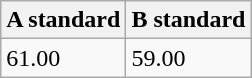<table class="wikitable" border="1" align="upright">
<tr>
<th>A standard</th>
<th>B standard</th>
</tr>
<tr>
<td>61.00</td>
<td>59.00</td>
</tr>
</table>
